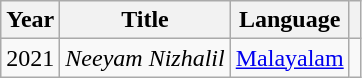<table class="wikitable">
<tr>
<th>Year</th>
<th>Title</th>
<th>Language</th>
<th></th>
</tr>
<tr>
<td>2021</td>
<td><em>Neeyam Nizhalil</em></td>
<td><a href='#'>Malayalam</a></td>
<td></td>
</tr>
</table>
